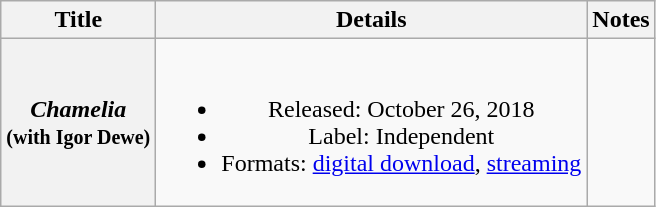<table class="wikitable plainrowheaders" style="text-align:center;">
<tr>
<th scope="col">Title</th>
<th scope="col">Details</th>
<th scope="col">Notes</th>
</tr>
<tr>
<th scope="row"><em>Chamelia</em><br><small>(with Igor Dewe)</small></th>
<td><br><ul><li>Released: October 26, 2018</li><li>Label: Independent</li><li>Formats: <a href='#'>digital download</a>, <a href='#'>streaming</a></li></ul></td>
<td><br></td>
</tr>
</table>
